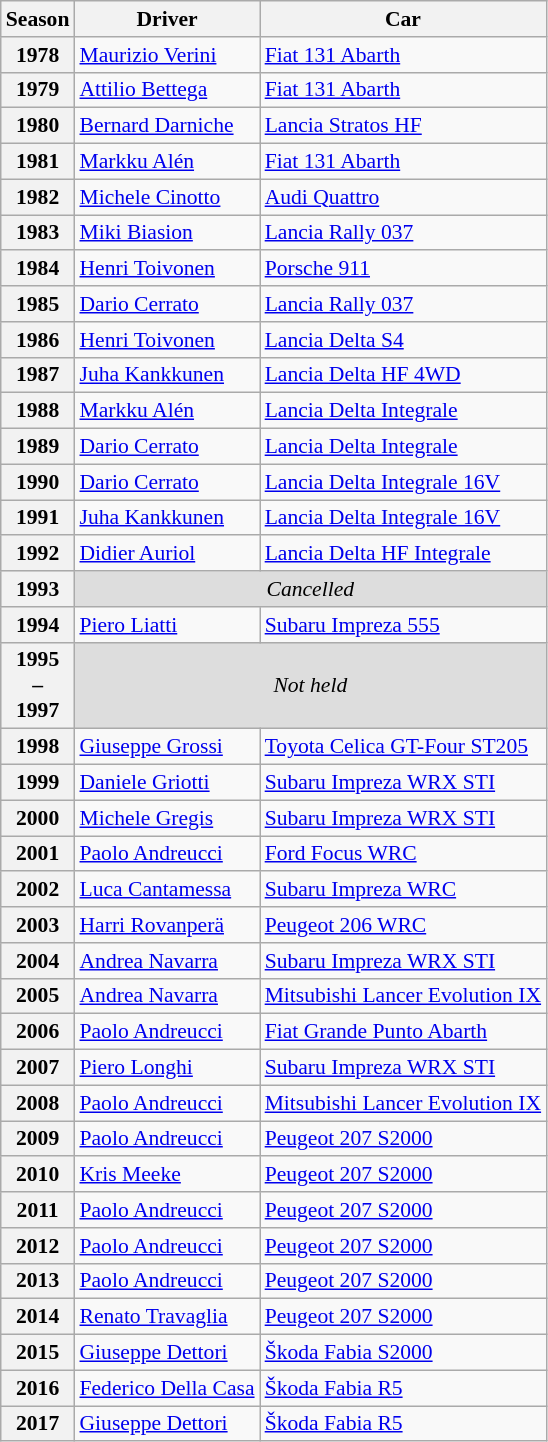<table class="wikitable" style="font-size:90%;">
<tr>
<th>Season</th>
<th>Driver</th>
<th>Car</th>
</tr>
<tr>
<th>1978</th>
<td> <a href='#'>Maurizio Verini</a></td>
<td><a href='#'>Fiat 131 Abarth</a></td>
</tr>
<tr>
<th>1979</th>
<td> <a href='#'>Attilio Bettega</a></td>
<td><a href='#'>Fiat 131 Abarth</a></td>
</tr>
<tr>
<th>1980</th>
<td> <a href='#'>Bernard Darniche</a></td>
<td><a href='#'>Lancia Stratos HF</a></td>
</tr>
<tr>
<th>1981</th>
<td> <a href='#'>Markku Alén</a></td>
<td><a href='#'>Fiat 131 Abarth</a></td>
</tr>
<tr>
<th>1982</th>
<td> <a href='#'>Michele Cinotto</a></td>
<td><a href='#'>Audi Quattro</a></td>
</tr>
<tr>
<th>1983</th>
<td> <a href='#'>Miki Biasion</a></td>
<td><a href='#'>Lancia Rally 037</a></td>
</tr>
<tr>
<th>1984</th>
<td> <a href='#'>Henri Toivonen</a></td>
<td><a href='#'>Porsche 911</a></td>
</tr>
<tr>
<th>1985</th>
<td> <a href='#'>Dario Cerrato</a></td>
<td><a href='#'>Lancia Rally 037</a></td>
</tr>
<tr>
<th>1986</th>
<td> <a href='#'>Henri Toivonen</a></td>
<td><a href='#'>Lancia Delta S4</a></td>
</tr>
<tr>
<th>1987</th>
<td> <a href='#'>Juha Kankkunen</a></td>
<td><a href='#'>Lancia Delta HF 4WD</a></td>
</tr>
<tr>
<th>1988</th>
<td> <a href='#'>Markku Alén</a></td>
<td><a href='#'>Lancia Delta Integrale</a></td>
</tr>
<tr>
<th>1989</th>
<td> <a href='#'>Dario Cerrato</a></td>
<td><a href='#'>Lancia Delta Integrale</a></td>
</tr>
<tr>
<th>1990</th>
<td> <a href='#'>Dario Cerrato</a></td>
<td><a href='#'>Lancia Delta Integrale 16V</a></td>
</tr>
<tr>
<th>1991</th>
<td> <a href='#'>Juha Kankkunen</a></td>
<td><a href='#'>Lancia Delta Integrale 16V</a></td>
</tr>
<tr>
<th>1992</th>
<td> <a href='#'>Didier Auriol</a></td>
<td><a href='#'>Lancia Delta HF Integrale</a></td>
</tr>
<tr style="background:#ddd;">
<th>1993</th>
<td align=center colspan=2><em>Cancelled</em></td>
</tr>
<tr>
<th>1994</th>
<td> <a href='#'>Piero Liatti</a></td>
<td><a href='#'>Subaru Impreza 555</a></td>
</tr>
<tr style="background:#ddd;">
<th>1995<br>–<br>1997</th>
<td align=center colspan=2><em>Not held</em></td>
</tr>
<tr>
<th>1998</th>
<td> <a href='#'>Giuseppe Grossi</a></td>
<td><a href='#'>Toyota Celica GT-Four ST205</a></td>
</tr>
<tr>
<th>1999</th>
<td> <a href='#'>Daniele Griotti</a></td>
<td><a href='#'>Subaru Impreza WRX STI</a></td>
</tr>
<tr>
<th>2000</th>
<td> <a href='#'>Michele Gregis</a></td>
<td><a href='#'>Subaru Impreza WRX STI</a></td>
</tr>
<tr>
<th>2001</th>
<td> <a href='#'>Paolo Andreucci</a></td>
<td><a href='#'>Ford Focus WRC</a></td>
</tr>
<tr>
<th>2002</th>
<td> <a href='#'>Luca Cantamessa</a></td>
<td><a href='#'>Subaru Impreza WRC</a></td>
</tr>
<tr>
<th>2003</th>
<td> <a href='#'>Harri Rovanperä</a></td>
<td><a href='#'>Peugeot 206 WRC</a></td>
</tr>
<tr>
<th>2004</th>
<td> <a href='#'>Andrea Navarra</a></td>
<td><a href='#'>Subaru Impreza WRX STI</a></td>
</tr>
<tr>
<th>2005</th>
<td> <a href='#'>Andrea Navarra</a></td>
<td><a href='#'>Mitsubishi Lancer Evolution IX</a></td>
</tr>
<tr>
<th>2006</th>
<td> <a href='#'>Paolo Andreucci</a></td>
<td><a href='#'>Fiat Grande Punto Abarth</a></td>
</tr>
<tr>
<th>2007</th>
<td> <a href='#'>Piero Longhi</a></td>
<td><a href='#'>Subaru Impreza WRX STI</a></td>
</tr>
<tr>
<th>2008</th>
<td> <a href='#'>Paolo Andreucci</a></td>
<td><a href='#'>Mitsubishi Lancer Evolution IX</a></td>
</tr>
<tr>
<th>2009</th>
<td> <a href='#'>Paolo Andreucci</a></td>
<td><a href='#'>Peugeot 207 S2000</a></td>
</tr>
<tr>
<th>2010</th>
<td> <a href='#'>Kris Meeke</a></td>
<td><a href='#'>Peugeot 207 S2000</a></td>
</tr>
<tr>
<th>2011</th>
<td> <a href='#'>Paolo Andreucci</a></td>
<td><a href='#'>Peugeot 207 S2000</a></td>
</tr>
<tr>
<th>2012</th>
<td> <a href='#'>Paolo Andreucci</a></td>
<td><a href='#'>Peugeot 207 S2000</a></td>
</tr>
<tr>
<th>2013</th>
<td> <a href='#'>Paolo Andreucci</a></td>
<td><a href='#'>Peugeot 207 S2000</a></td>
</tr>
<tr>
<th>2014</th>
<td> <a href='#'>Renato Travaglia</a></td>
<td><a href='#'>Peugeot 207 S2000</a></td>
</tr>
<tr>
<th>2015</th>
<td> <a href='#'>Giuseppe Dettori</a></td>
<td><a href='#'>Škoda Fabia S2000</a></td>
</tr>
<tr>
<th>2016</th>
<td> <a href='#'>Federico Della Casa</a></td>
<td><a href='#'>Škoda Fabia R5</a></td>
</tr>
<tr>
<th>2017</th>
<td> <a href='#'>Giuseppe Dettori</a></td>
<td><a href='#'>Škoda Fabia R5</a></td>
</tr>
</table>
